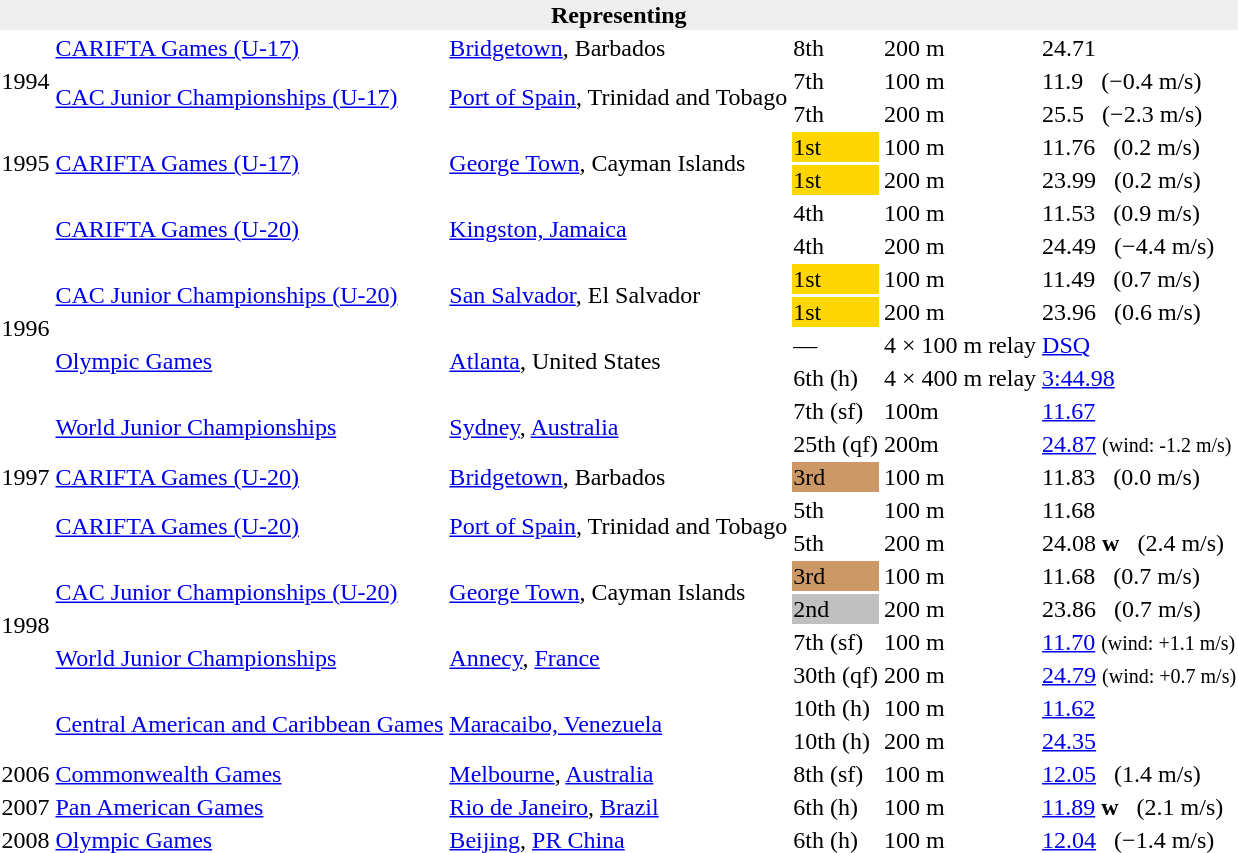<table>
<tr>
<th bgcolor="#eeeeee" colspan="6">Representing </th>
</tr>
<tr>
<td rowspan = "3">1994</td>
<td><a href='#'>CARIFTA Games (U-17)</a></td>
<td><a href='#'>Bridgetown</a>, Barbados</td>
<td>8th</td>
<td>200 m</td>
<td>24.71</td>
</tr>
<tr>
<td rowspan = "2"><a href='#'>CAC Junior Championships (U-17)</a></td>
<td rowspan = "2"><a href='#'>Port of Spain</a>, Trinidad and Tobago</td>
<td>7th</td>
<td>100 m</td>
<td>11.9   (−0.4 m/s)</td>
</tr>
<tr>
<td>7th</td>
<td>200 m</td>
<td>25.5   (−2.3 m/s)</td>
</tr>
<tr>
<td rowspan = "2">1995</td>
<td rowspan = "2"><a href='#'>CARIFTA Games (U-17)</a></td>
<td rowspan = "2"><a href='#'>George Town</a>, Cayman Islands</td>
<td bgcolor=gold>1st</td>
<td>100 m</td>
<td>11.76   (0.2 m/s)</td>
</tr>
<tr>
<td bgcolor=gold>1st</td>
<td>200 m</td>
<td>23.99   (0.2 m/s)</td>
</tr>
<tr>
<td rowspan = "8">1996</td>
<td rowspan = "2"><a href='#'>CARIFTA Games (U-20)</a></td>
<td rowspan = "2"><a href='#'>Kingston, Jamaica</a></td>
<td>4th</td>
<td>100 m</td>
<td>11.53   (0.9 m/s)</td>
</tr>
<tr>
<td>4th</td>
<td>200 m</td>
<td>24.49   (−4.4 m/s)</td>
</tr>
<tr>
<td rowspan = "2"><a href='#'>CAC Junior Championships (U-20)</a></td>
<td rowspan = "2"><a href='#'>San Salvador</a>, El Salvador</td>
<td bgcolor=gold>1st</td>
<td>100 m</td>
<td>11.49   (0.7 m/s)</td>
</tr>
<tr>
<td bgcolor=gold>1st</td>
<td>200 m</td>
<td>23.96   (0.6 m/s)</td>
</tr>
<tr>
<td rowspan = "2"><a href='#'>Olympic Games</a></td>
<td rowspan = "2"><a href='#'>Atlanta</a>, United States</td>
<td>—</td>
<td>4 × 100 m relay</td>
<td><a href='#'>DSQ</a></td>
</tr>
<tr>
<td>6th (h)</td>
<td>4 × 400 m relay</td>
<td><a href='#'>3:44.98</a></td>
</tr>
<tr>
<td rowspan=2><a href='#'>World Junior Championships</a></td>
<td rowspan=2><a href='#'>Sydney</a>, <a href='#'>Australia</a></td>
<td>7th (sf)</td>
<td>100m</td>
<td><a href='#'>11.67</a></td>
</tr>
<tr>
<td>25th (qf)</td>
<td>200m</td>
<td><a href='#'>24.87</a> <small>(wind: -1.2 m/s)</small></td>
</tr>
<tr>
<td>1997</td>
<td><a href='#'>CARIFTA Games (U-20)</a></td>
<td><a href='#'>Bridgetown</a>, Barbados</td>
<td bgcolor=cc9966>3rd</td>
<td>100 m</td>
<td>11.83   (0.0 m/s)</td>
</tr>
<tr>
<td rowspan = "8">1998</td>
<td rowspan = "2"><a href='#'>CARIFTA Games (U-20)</a></td>
<td rowspan = "2"><a href='#'>Port of Spain</a>, Trinidad and Tobago</td>
<td>5th</td>
<td>100 m</td>
<td>11.68</td>
</tr>
<tr>
<td>5th</td>
<td>200 m</td>
<td>24.08 <strong>w</strong>   (2.4 m/s)</td>
</tr>
<tr>
<td rowspan = "2"><a href='#'>CAC Junior Championships (U-20)</a></td>
<td rowspan = "2"><a href='#'>George Town</a>, Cayman Islands</td>
<td bgcolor=cc9966>3rd</td>
<td>100 m</td>
<td>11.68   (0.7 m/s)</td>
</tr>
<tr>
<td bgcolor=silver>2nd</td>
<td>200 m</td>
<td>23.86   (0.7 m/s)</td>
</tr>
<tr>
<td rowspan=2><a href='#'>World Junior Championships</a></td>
<td rowspan=2><a href='#'>Annecy</a>, <a href='#'>France</a></td>
<td>7th (sf)</td>
<td>100 m</td>
<td><a href='#'>11.70</a> <small>(wind: +1.1 m/s)</small></td>
</tr>
<tr>
<td>30th (qf)</td>
<td>200 m</td>
<td><a href='#'>24.79</a> <small>(wind: +0.7 m/s)</small></td>
</tr>
<tr>
<td rowspan=2><a href='#'>Central American and Caribbean Games</a></td>
<td rowspan=2><a href='#'>Maracaibo, Venezuela</a></td>
<td>10th (h)</td>
<td>100 m</td>
<td><a href='#'>11.62</a></td>
</tr>
<tr>
<td>10th (h)</td>
<td>200 m</td>
<td><a href='#'>24.35</a></td>
</tr>
<tr>
<td>2006</td>
<td><a href='#'>Commonwealth Games</a></td>
<td><a href='#'>Melbourne</a>, <a href='#'>Australia</a></td>
<td>8th (sf)</td>
<td>100 m</td>
<td><a href='#'>12.05</a>   (1.4 m/s)</td>
</tr>
<tr>
<td>2007</td>
<td><a href='#'>Pan American Games</a></td>
<td><a href='#'>Rio de Janeiro</a>, <a href='#'>Brazil</a></td>
<td>6th (h)</td>
<td>100 m</td>
<td><a href='#'>11.89</a> <strong>w</strong>   (2.1 m/s)</td>
</tr>
<tr>
<td>2008</td>
<td><a href='#'>Olympic Games</a></td>
<td><a href='#'>Beijing</a>, <a href='#'>PR China</a></td>
<td>6th (h)</td>
<td>100 m</td>
<td><a href='#'>12.04</a>   (−1.4 m/s)</td>
</tr>
</table>
